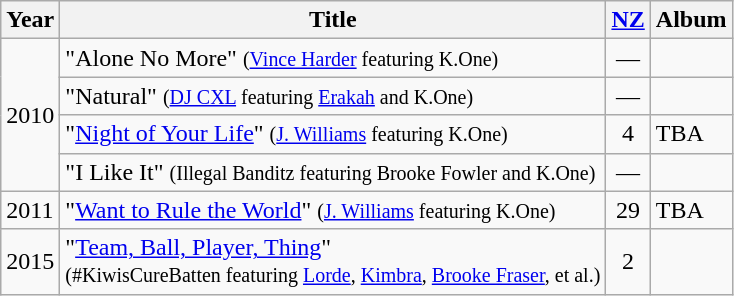<table class="wikitable">
<tr>
<th>Year</th>
<th>Title</th>
<th><a href='#'>NZ</a><br></th>
<th>Album</th>
</tr>
<tr>
<td rowspan="4">2010</td>
<td>"Alone No More" <small>(<a href='#'>Vince Harder</a> featuring K.One)</small></td>
<td align="center">—</td>
<td></td>
</tr>
<tr>
<td>"Natural" <small>(<a href='#'>DJ CXL</a> featuring <a href='#'>Erakah</a> and K.One)</small></td>
<td align="center">—</td>
<td></td>
</tr>
<tr>
<td>"<a href='#'>Night of Your Life</a>" <small>(<a href='#'>J. Williams</a> featuring K.One)</small></td>
<td align="center">4</td>
<td>TBA</td>
</tr>
<tr>
<td>"I Like It" <small>(Illegal Banditz featuring Brooke Fowler and K.One)</small></td>
<td align="center">—</td>
<td></td>
</tr>
<tr>
<td>2011</td>
<td>"<a href='#'>Want to Rule the World</a>" <small>(<a href='#'>J. Williams</a> featuring K.One)</small></td>
<td align="center">29</td>
<td>TBA</td>
</tr>
<tr>
<td>2015</td>
<td>"<a href='#'>Team, Ball, Player, Thing</a>"<br><small>(#KiwisCureBatten featuring <a href='#'>Lorde</a>, <a href='#'>Kimbra</a>, <a href='#'>Brooke Fraser</a>, et al.)</small></td>
<td align="center">2</td>
<td></td>
</tr>
</table>
